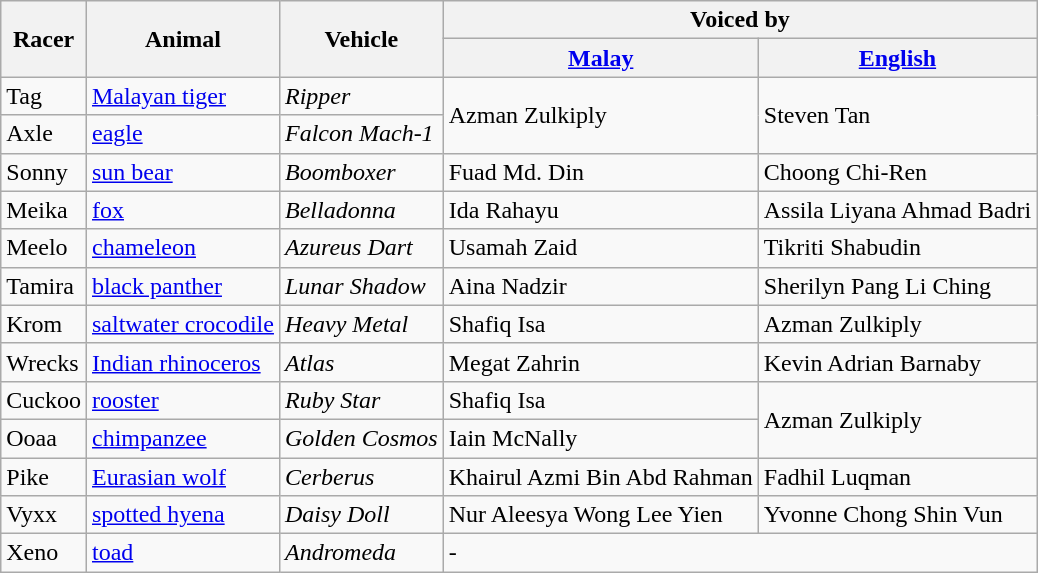<table class="wikitable">
<tr>
<th rowspan="2">Racer</th>
<th rowspan="2">Animal</th>
<th rowspan="2">Vehicle</th>
<th colspan="2">Voiced by</th>
</tr>
<tr>
<th><a href='#'>Malay</a></th>
<th><a href='#'>English</a></th>
</tr>
<tr>
<td>Tag</td>
<td><a href='#'>Malayan tiger</a></td>
<td><em>Ripper</em></td>
<td rowspan="2">Azman Zulkiply</td>
<td rowspan="2">Steven Tan</td>
</tr>
<tr>
<td>Axle</td>
<td><a href='#'>eagle</a></td>
<td><em>Falcon Mach-1</em></td>
</tr>
<tr>
<td>Sonny</td>
<td><a href='#'>sun bear</a></td>
<td><em>Boomboxer</em></td>
<td>Fuad Md. Din</td>
<td>Choong Chi-Ren</td>
</tr>
<tr>
<td>Meika</td>
<td><a href='#'>fox</a></td>
<td><em>Belladonna</em></td>
<td>Ida Rahayu</td>
<td>Assila Liyana Ahmad Badri</td>
</tr>
<tr>
<td>Meelo</td>
<td><a href='#'>chameleon</a></td>
<td><em>Azureus Dart</em></td>
<td>Usamah Zaid</td>
<td>Tikriti Shabudin</td>
</tr>
<tr>
<td>Tamira</td>
<td><a href='#'>black panther</a></td>
<td><em>Lunar Shadow</em></td>
<td>Aina Nadzir</td>
<td>Sherilyn Pang Li Ching</td>
</tr>
<tr>
<td>Krom</td>
<td><a href='#'>saltwater crocodile</a></td>
<td><em>Heavy Metal</em></td>
<td>Shafiq Isa</td>
<td>Azman Zulkiply</td>
</tr>
<tr>
<td>Wrecks</td>
<td><a href='#'>Indian rhinoceros</a></td>
<td><em>Atlas</em></td>
<td>Megat Zahrin</td>
<td>Kevin Adrian Barnaby</td>
</tr>
<tr>
<td>Cuckoo</td>
<td><a href='#'>rooster</a></td>
<td><em>Ruby Star</em></td>
<td>Shafiq Isa</td>
<td rowspan="2">Azman Zulkiply</td>
</tr>
<tr>
<td>Ooaa</td>
<td><a href='#'>chimpanzee</a></td>
<td><em>Golden Cosmos</em></td>
<td>Iain McNally</td>
</tr>
<tr>
<td>Pike</td>
<td><a href='#'>Eurasian wolf</a></td>
<td><em>Cerberus</em></td>
<td>Khairul Azmi Bin Abd Rahman</td>
<td>Fadhil Luqman</td>
</tr>
<tr>
<td>Vyxx</td>
<td><a href='#'>spotted hyena</a></td>
<td><em>Daisy Doll</em></td>
<td>Nur Aleesya Wong Lee Yien</td>
<td>Yvonne Chong Shin Vun</td>
</tr>
<tr>
<td>Xeno</td>
<td><a href='#'>toad</a></td>
<td><em>Andromeda</em></td>
<td colspan="2">-</td>
</tr>
</table>
